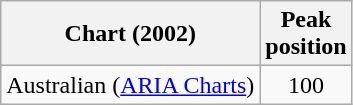<table class="wikitable">
<tr>
<th>Chart (2002)</th>
<th>Peak<br>position</th>
</tr>
<tr>
<td>Australian (<a href='#'>ARIA Charts</a>)</td>
<td align="center">100</td>
</tr>
</table>
